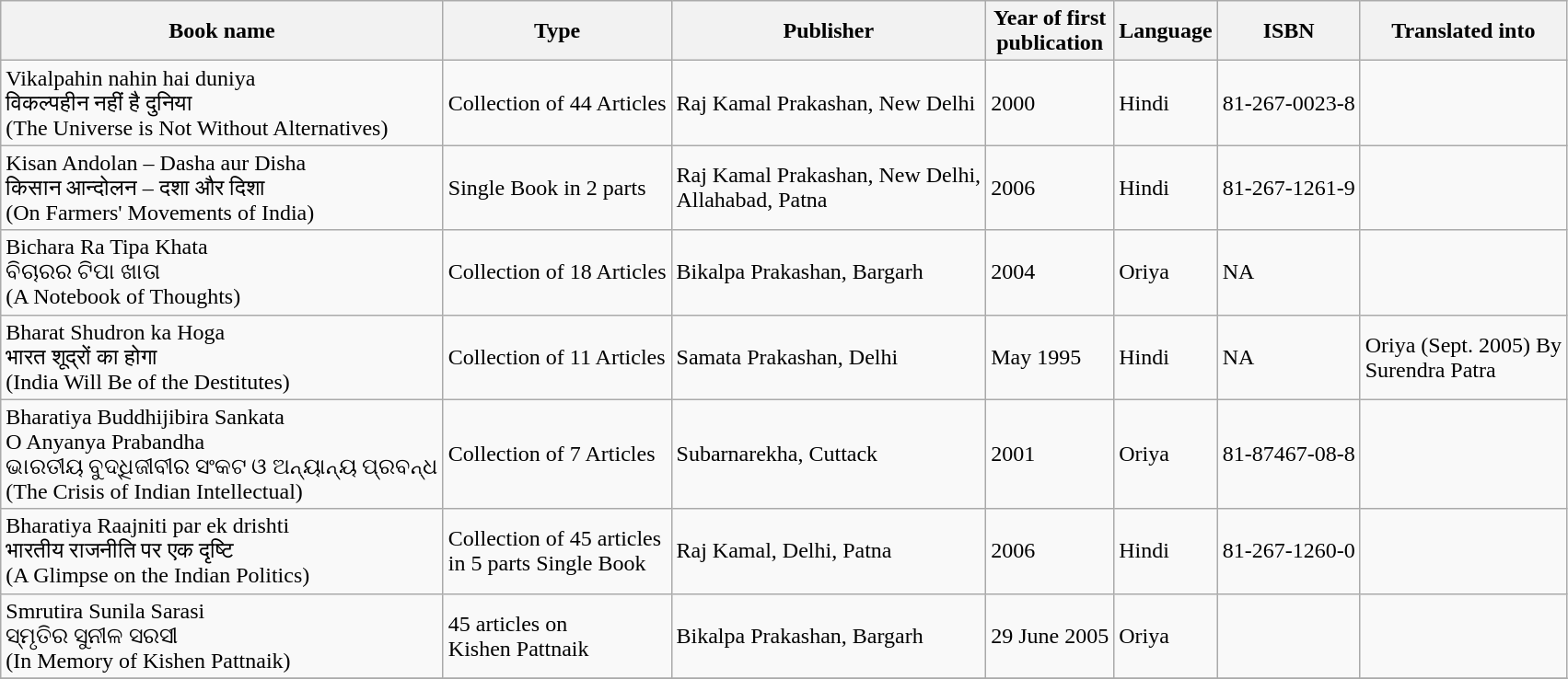<table class="wikitable">
<tr>
<th><strong>Book name</strong></th>
<th><strong>Type</strong></th>
<th><strong>Publisher</strong></th>
<th><strong>Year of first <br> publication</strong></th>
<th><strong>Language</strong></th>
<th><strong>ISBN</strong></th>
<th><strong>Translated into</strong></th>
</tr>
<tr>
<td>Vikalpahin nahin hai duniya <br> विकल्पहीन नहीं है दुनिया <br> (The Universe is Not Without Alternatives)</td>
<td>Collection of 44 Articles</td>
<td>Raj Kamal Prakashan, New Delhi</td>
<td>2000</td>
<td>Hindi</td>
<td>81-267-0023-8</td>
<td></td>
</tr>
<tr>
<td>Kisan Andolan – Dasha aur Disha <br> किसान आन्दोलन – दशा और दिशा <br>(On Farmers' Movements of India)</td>
<td>Single Book in 2 parts</td>
<td>Raj Kamal Prakashan, New Delhi,<br> Allahabad, Patna</td>
<td>2006</td>
<td>Hindi</td>
<td>81-267-1261-9</td>
<td></td>
</tr>
<tr>
<td>Bichara Ra Tipa Khata <br> ବିଚାରର ଟିପା ଖାତା <br>(A Notebook of Thoughts)</td>
<td>Collection of 18 Articles</td>
<td>Bikalpa Prakashan, Bargarh</td>
<td>2004</td>
<td>Oriya</td>
<td>NA</td>
<td></td>
</tr>
<tr>
<td>Bharat Shudron ka Hoga <br> भारत शूद्रों का होगा <br>(India Will Be of the Destitutes)</td>
<td>Collection of 11 Articles</td>
<td>Samata Prakashan, Delhi</td>
<td>May 1995</td>
<td>Hindi</td>
<td>NA</td>
<td>Oriya (Sept. 2005) By <br>Surendra Patra</td>
</tr>
<tr>
<td>Bharatiya Buddhijibira Sankata <br>O Anyanya Prabandha <br> ଭାରତୀୟ ବୁଦ୍ଧିଜୀବୀର ସଂକଟ ଓ ଅନ୍ୟାନ୍ୟ ପ୍ରବନ୍ଧ <br> (The Crisis of Indian Intellectual)</td>
<td>Collection of 7 Articles</td>
<td>Subarnarekha, Cuttack</td>
<td>2001</td>
<td>Oriya</td>
<td>81-87467-08-8</td>
<td></td>
</tr>
<tr>
<td>Bharatiya Raajniti par ek drishti <br> भारतीय राजनीति पर एक दृष्टि <br> (A Glimpse on the Indian Politics)</td>
<td>Collection of 45 articles <br> in 5 parts Single Book</td>
<td>Raj Kamal, Delhi, Patna</td>
<td>2006</td>
<td>Hindi</td>
<td>81-267-1260-0</td>
<td></td>
</tr>
<tr>
<td>Smrutira Sunila Sarasi <br> ସ୍ମୃତିର ସୁନୀଳ ସରସୀ <br> (In Memory of Kishen Pattnaik)</td>
<td>45 articles on <br> Kishen Pattnaik</td>
<td>Bikalpa Prakashan, Bargarh</td>
<td>29 June 2005</td>
<td>Oriya</td>
<td></td>
<td></td>
</tr>
<tr>
</tr>
</table>
